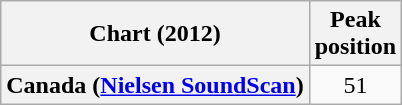<table class="wikitable plainrowheaders" style="text-align:center">
<tr>
<th>Chart (2012)</th>
<th>Peak<br>position</th>
</tr>
<tr>
<th scope="row">Canada (<a href='#'>Nielsen SoundScan</a>)</th>
<td>51</td>
</tr>
</table>
